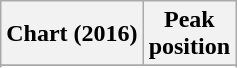<table class="wikitable sortable plainrowheaders" style="text-align:center">
<tr>
<th scope="col">Chart (2016)</th>
<th scope="col">Peak<br>position</th>
</tr>
<tr>
</tr>
<tr>
</tr>
<tr>
</tr>
<tr>
</tr>
</table>
